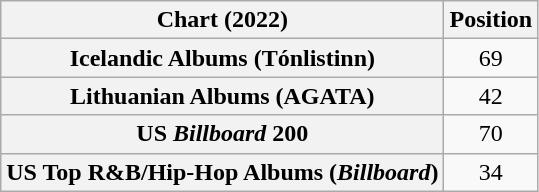<table class="wikitable sortable plainrowheaders" style="text-align:center">
<tr>
<th scope="col">Chart (2022)</th>
<th scope="col">Position</th>
</tr>
<tr>
<th scope="row">Icelandic Albums (Tónlistinn)</th>
<td>69</td>
</tr>
<tr>
<th scope="row">Lithuanian Albums (AGATA)</th>
<td>42</td>
</tr>
<tr>
<th scope="row">US <em>Billboard</em> 200</th>
<td>70</td>
</tr>
<tr>
<th scope="row">US Top R&B/Hip-Hop Albums (<em>Billboard</em>)</th>
<td>34</td>
</tr>
</table>
